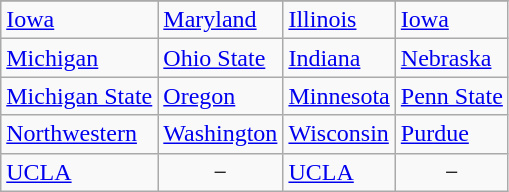<table class="wikitable">
<tr>
</tr>
<tr>
<td><a href='#'>Iowa</a></td>
<td><a href='#'>Maryland</a></td>
<td><a href='#'>Illinois</a></td>
<td><a href='#'>Iowa</a></td>
</tr>
<tr>
<td><a href='#'>Michigan</a></td>
<td><a href='#'>Ohio State</a></td>
<td><a href='#'>Indiana</a></td>
<td><a href='#'>Nebraska</a></td>
</tr>
<tr>
<td><a href='#'>Michigan State</a></td>
<td><a href='#'>Oregon</a></td>
<td><a href='#'>Minnesota</a></td>
<td><a href='#'>Penn State</a></td>
</tr>
<tr>
<td><a href='#'>Northwestern</a></td>
<td><a href='#'>Washington</a></td>
<td><a href='#'>Wisconsin</a></td>
<td><a href='#'>Purdue</a></td>
</tr>
<tr>
<td><a href='#'>UCLA</a></td>
<td style="text-align: center;">−</td>
<td><a href='#'>UCLA</a></td>
<td style="text-align: center;">−</td>
</tr>
</table>
